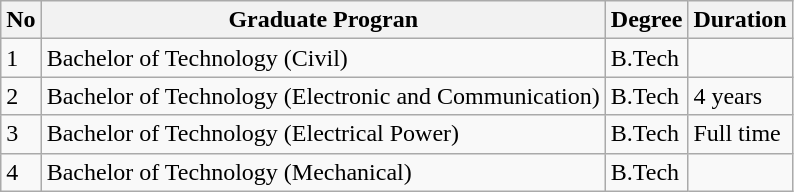<table class="wikitable">
<tr>
<th>No</th>
<th>Graduate Progran</th>
<th>Degree</th>
<th class="Duration">Duration</th>
</tr>
<tr>
<td>1</td>
<td>Bachelor of Technology (Civil)</td>
<td>B.Tech</td>
<td></td>
</tr>
<tr>
<td>2</td>
<td>Bachelor of Technology (Electronic and Communication)</td>
<td>B.Tech</td>
<td>4 years</td>
</tr>
<tr>
<td>3</td>
<td>Bachelor of Technology (Electrical Power)</td>
<td>B.Tech</td>
<td>Full time</td>
</tr>
<tr>
<td>4</td>
<td>Bachelor of Technology (Mechanical)</td>
<td>B.Tech</td>
<td></td>
</tr>
</table>
